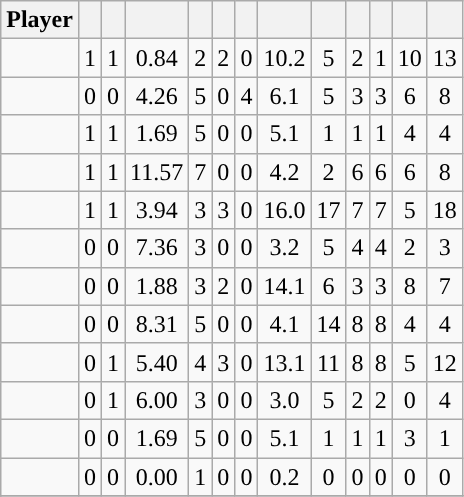<table class="wikitable sortable" style="text-align:center;">
<tr>
<th>Player</th>
<th></th>
<th></th>
<th></th>
<th></th>
<th></th>
<th></th>
<th></th>
<th></th>
<th></th>
<th></th>
<th></th>
<th></th>
</tr>
<tr>
<td align="left"></td>
<td>1</td>
<td>1</td>
<td>0.84</td>
<td>2</td>
<td>2</td>
<td>0</td>
<td>10.2</td>
<td>5</td>
<td>2</td>
<td>1</td>
<td>10</td>
<td>13</td>
</tr>
<tr>
<td align="left"></td>
<td>0</td>
<td>0</td>
<td>4.26</td>
<td>5</td>
<td>0</td>
<td>4</td>
<td>6.1</td>
<td>5</td>
<td>3</td>
<td>3</td>
<td>6</td>
<td>8</td>
</tr>
<tr>
<td align="left"></td>
<td>1</td>
<td>1</td>
<td>1.69</td>
<td>5</td>
<td>0</td>
<td>0</td>
<td>5.1</td>
<td>1</td>
<td>1</td>
<td>1</td>
<td>4</td>
<td>4</td>
</tr>
<tr>
<td align="left"></td>
<td>1</td>
<td>1</td>
<td>11.57</td>
<td>7</td>
<td>0</td>
<td>0</td>
<td>4.2</td>
<td>2</td>
<td>6</td>
<td>6</td>
<td>6</td>
<td>8</td>
</tr>
<tr>
<td align="left"></td>
<td>1</td>
<td>1</td>
<td>3.94</td>
<td>3</td>
<td>3</td>
<td>0</td>
<td>16.0</td>
<td>17</td>
<td>7</td>
<td>7</td>
<td>5</td>
<td>18</td>
</tr>
<tr>
<td align="left"></td>
<td>0</td>
<td>0</td>
<td>7.36</td>
<td>3</td>
<td>0</td>
<td>0</td>
<td>3.2</td>
<td>5</td>
<td>4</td>
<td>4</td>
<td>2</td>
<td>3</td>
</tr>
<tr>
<td align="left"></td>
<td>0</td>
<td>0</td>
<td>1.88</td>
<td>3</td>
<td>2</td>
<td>0</td>
<td>14.1</td>
<td>6</td>
<td>3</td>
<td>3</td>
<td>8</td>
<td>7</td>
</tr>
<tr>
<td align="left"></td>
<td>0</td>
<td>0</td>
<td>8.31</td>
<td>5</td>
<td>0</td>
<td>0</td>
<td>4.1</td>
<td>14</td>
<td>8</td>
<td>8</td>
<td>4</td>
<td>4</td>
</tr>
<tr>
<td align="left"></td>
<td>0</td>
<td>1</td>
<td>5.40</td>
<td>4</td>
<td>3</td>
<td>0</td>
<td>13.1</td>
<td>11</td>
<td>8</td>
<td>8</td>
<td>5</td>
<td>12</td>
</tr>
<tr>
<td align="left"></td>
<td>0</td>
<td>1</td>
<td>6.00</td>
<td>3</td>
<td>0</td>
<td>0</td>
<td>3.0</td>
<td>5</td>
<td>2</td>
<td>2</td>
<td>0</td>
<td>4</td>
</tr>
<tr>
<td align="left"></td>
<td>0</td>
<td>0</td>
<td>1.69</td>
<td>5</td>
<td>0</td>
<td>0</td>
<td>5.1</td>
<td>1</td>
<td>1</td>
<td>1</td>
<td>3</td>
<td>1</td>
</tr>
<tr>
<td align="left"></td>
<td>0</td>
<td>0</td>
<td>0.00</td>
<td>1</td>
<td>0</td>
<td>0</td>
<td>0.2</td>
<td>0</td>
<td>0</td>
<td>0</td>
<td>0</td>
<td>0</td>
</tr>
<tr>
</tr>
<tr class="sortbottom">
</tr>
</table>
